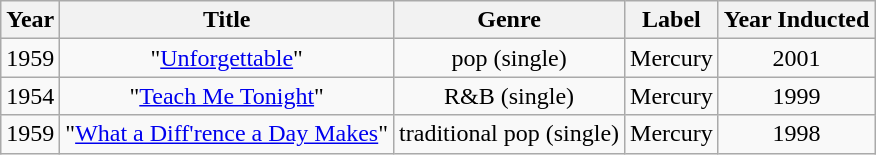<table class=wikitable>
<tr>
<th>Year</th>
<th>Title</th>
<th>Genre</th>
<th>Label</th>
<th>Year Inducted</th>
</tr>
<tr align=center>
<td>1959</td>
<td>"<a href='#'>Unforgettable</a>"</td>
<td>pop (single)</td>
<td>Mercury</td>
<td>2001</td>
</tr>
<tr align=center>
<td>1954</td>
<td>"<a href='#'>Teach Me Tonight</a>"</td>
<td>R&B (single)</td>
<td>Mercury</td>
<td>1999</td>
</tr>
<tr align=center>
<td>1959</td>
<td>"<a href='#'>What a Diff'rence a Day Makes</a>"</td>
<td>traditional pop (single)</td>
<td>Mercury</td>
<td>1998</td>
</tr>
</table>
